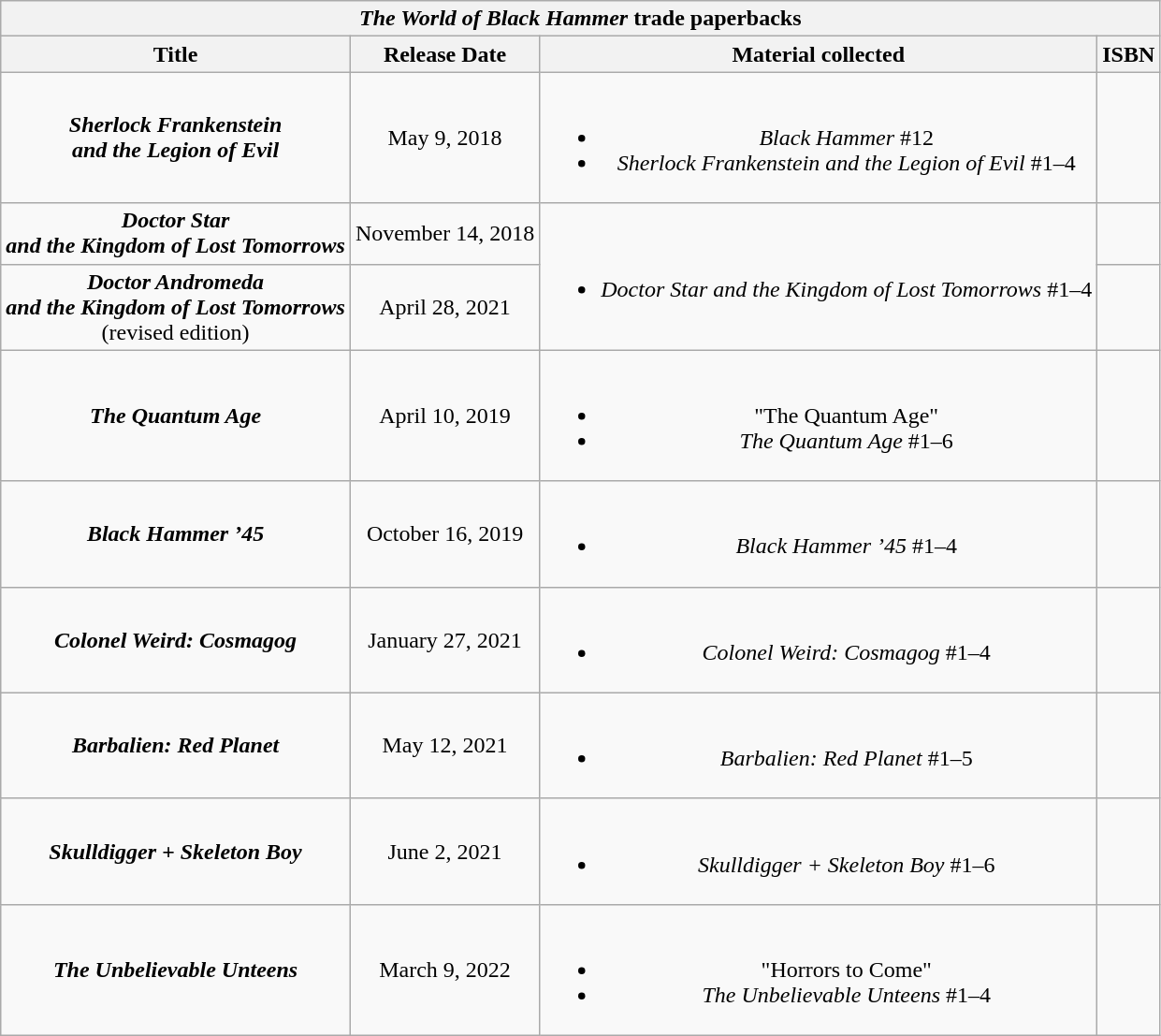<table class="wikitable mw-collapsible mw-collapsed" style="text-align: center">
<tr>
<th colspan=4><em>The World of Black Hammer</em> trade paperbacks</th>
</tr>
<tr>
<th>Title</th>
<th>Release Date</th>
<th>Material collected</th>
<th>ISBN</th>
</tr>
<tr>
<td><strong><em>Sherlock Frankenstein<br>and the Legion of Evil</em></strong></td>
<td>May 9, 2018</td>
<td><br><ul><li><em>Black Hammer</em> #12</li><li><em>Sherlock Frankenstein and the Legion of Evil</em> #1–4</li></ul></td>
<td></td>
</tr>
<tr>
<td><strong><em>Doctor Star<br>and the Kingdom of Lost Tomorrows</em></strong></td>
<td>November 14, 2018</td>
<td rowspan=2><br><ul><li><em>Doctor Star and the Kingdom of Lost Tomorrows</em> #1–4</li></ul></td>
<td></td>
</tr>
<tr>
<td><strong><em>Doctor Andromeda<br>and the Kingdom of Lost Tomorrows</em></strong><br>(revised edition)</td>
<td>April 28, 2021</td>
<td></td>
</tr>
<tr>
<td><strong><em>The Quantum Age</em></strong></td>
<td>April 10, 2019</td>
<td><br><ul><li>"The Quantum Age"</li><li><em>The Quantum Age</em> #1–6</li></ul></td>
<td></td>
</tr>
<tr>
<td><strong><em>Black Hammer ’45</em></strong></td>
<td>October 16, 2019</td>
<td><br><ul><li><em>Black Hammer ’45</em> #1–4</li></ul></td>
<td></td>
</tr>
<tr>
<td><strong><em>Colonel Weird: Cosmagog</em></strong></td>
<td>January 27, 2021</td>
<td><br><ul><li><em>Colonel Weird: Cosmagog</em> #1–4</li></ul></td>
<td></td>
</tr>
<tr>
<td><strong><em>Barbalien: Red Planet</em></strong></td>
<td>May 12, 2021</td>
<td><br><ul><li><em>Barbalien: Red Planet</em> #1–5</li></ul></td>
<td></td>
</tr>
<tr>
<td><strong><em>Skulldigger + Skeleton Boy</em></strong></td>
<td>June 2, 2021</td>
<td><br><ul><li><em>Skulldigger + Skeleton Boy</em> #1–6</li></ul></td>
<td></td>
</tr>
<tr>
<td><strong><em>The Unbelievable Unteens</em></strong></td>
<td>March 9, 2022</td>
<td><br><ul><li>"Horrors to Come"</li><li><em>The Unbelievable Unteens</em> #1–4</li></ul></td>
<td></td>
</tr>
</table>
